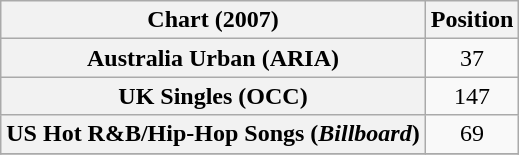<table class="wikitable sortable plainrowheaders">
<tr>
<th scope="col">Chart (2007)</th>
<th scope="col">Position</th>
</tr>
<tr>
<th scope="row">Australia Urban (ARIA)</th>
<td align="center">37</td>
</tr>
<tr>
<th scope="row">UK Singles (OCC)</th>
<td align="center">147</td>
</tr>
<tr>
<th scope="row">US Hot R&B/Hip-Hop Songs (<em>Billboard</em>)</th>
<td align="center">69</td>
</tr>
<tr>
</tr>
</table>
